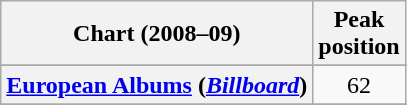<table class="wikitable sortable plainrowheaders" style="text-align:center">
<tr>
<th scope="col">Chart (2008–09)</th>
<th scope="col">Peak<br>position</th>
</tr>
<tr>
</tr>
<tr>
<th scope="row"><a href='#'>European Albums</a> (<em><a href='#'>Billboard</a></em>)</th>
<td>62</td>
</tr>
<tr>
</tr>
<tr>
</tr>
<tr>
</tr>
<tr>
</tr>
</table>
